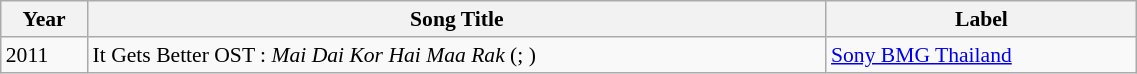<table class="wikitable" style="font-size: 90%;" width=60%>
<tr>
<th>Year</th>
<th>Song Title</th>
<th>Label</th>
</tr>
<tr>
<td>2011</td>
<td>It Gets Better OST : <em>Mai Dai Kor Hai Maa Rak</em> (; )</td>
<td><a href='#'>Sony BMG Thailand</a></td>
</tr>
</table>
